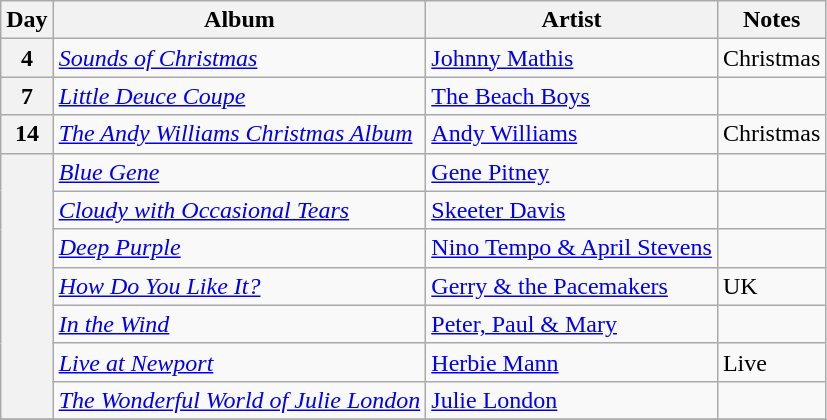<table class="wikitable sortable">
<tr>
<th scope="col">Day</th>
<th scope="col">Album</th>
<th scope="col">Artist</th>
<th scope="col" class="unsortable">Notes</th>
</tr>
<tr>
<th scope="row">4</th>
<td><em><a href='#'>Sounds of Christmas</a></em></td>
<td><a href='#'>Johnny Mathis</a></td>
<td>Christmas</td>
</tr>
<tr>
<th scope="row">7</th>
<td><em><a href='#'>Little Deuce Coupe</a></em></td>
<td><a href='#'>The Beach Boys</a></td>
<td></td>
</tr>
<tr>
<th scope="row">14</th>
<td><em><a href='#'>The Andy Williams Christmas Album</a></em></td>
<td><a href='#'>Andy Williams</a></td>
<td>Christmas</td>
</tr>
<tr>
<th scope="row" rowspan="7"></th>
<td><em><a href='#'>Blue Gene</a></em></td>
<td><a href='#'>Gene Pitney</a></td>
<td></td>
</tr>
<tr>
<td><em><a href='#'>Cloudy with Occasional Tears</a></em></td>
<td><a href='#'>Skeeter Davis</a></td>
<td></td>
</tr>
<tr>
<td><em><a href='#'>Deep Purple</a></em></td>
<td><a href='#'>Nino Tempo & April Stevens</a></td>
<td></td>
</tr>
<tr>
<td><em><a href='#'>How Do You Like It?</a></em></td>
<td><a href='#'>Gerry & the Pacemakers</a></td>
<td>UK</td>
</tr>
<tr>
<td><em><a href='#'>In the Wind</a></em></td>
<td><a href='#'>Peter, Paul & Mary</a></td>
<td></td>
</tr>
<tr>
<td><em><a href='#'>Live at Newport</a></em></td>
<td><a href='#'>Herbie Mann</a></td>
<td>Live</td>
</tr>
<tr>
<td><em><a href='#'>The Wonderful World of Julie London</a></em></td>
<td><a href='#'>Julie London</a></td>
<td></td>
</tr>
<tr>
</tr>
</table>
